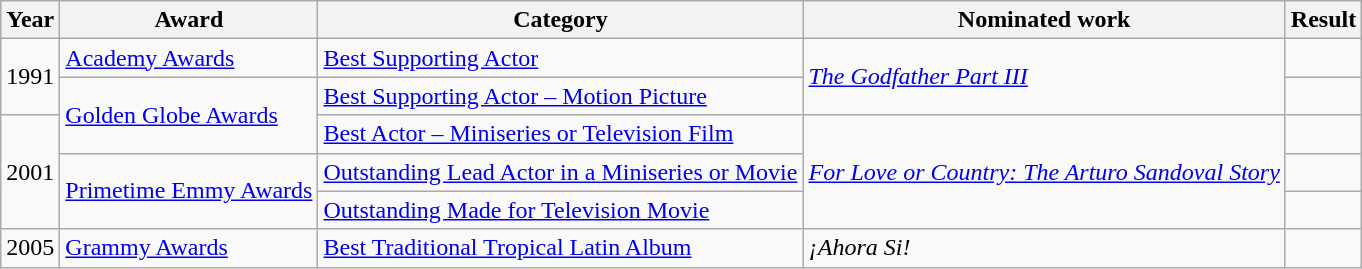<table class="wikitable">
<tr>
<th>Year</th>
<th>Award</th>
<th>Category</th>
<th>Nominated work</th>
<th>Result</th>
</tr>
<tr>
<td rowspan="2">1991</td>
<td><a href='#'>Academy Awards</a></td>
<td><a href='#'>Best Supporting Actor</a></td>
<td rowspan="2"><em><a href='#'>The Godfather Part III</a></em></td>
<td></td>
</tr>
<tr>
<td rowspan="2"><a href='#'>Golden Globe Awards</a></td>
<td><a href='#'>Best Supporting Actor – Motion Picture</a></td>
<td></td>
</tr>
<tr>
<td rowspan="3">2001</td>
<td><a href='#'>Best Actor – Miniseries or Television Film</a></td>
<td rowspan="3"><em><a href='#'>For Love or Country: The Arturo Sandoval Story</a></em></td>
<td></td>
</tr>
<tr>
<td rowspan="2"><a href='#'>Primetime Emmy Awards</a></td>
<td><a href='#'>Outstanding Lead Actor in a Miniseries or Movie</a></td>
<td></td>
</tr>
<tr>
<td><a href='#'>Outstanding Made for Television Movie</a></td>
<td></td>
</tr>
<tr>
<td>2005</td>
<td><a href='#'>Grammy Awards</a></td>
<td><a href='#'>Best Traditional Tropical Latin Album</a></td>
<td><em>¡Ahora Si!</em> </td>
<td></td>
</tr>
</table>
